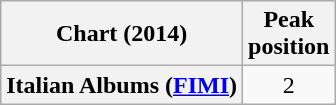<table class="wikitable plainrowheaders" style="text-align:center">
<tr>
<th scope="col">Chart (2014)</th>
<th scope="col">Peak<br>position</th>
</tr>
<tr>
<th scope="row">Italian Albums (<a href='#'>FIMI</a>)</th>
<td>2</td>
</tr>
</table>
